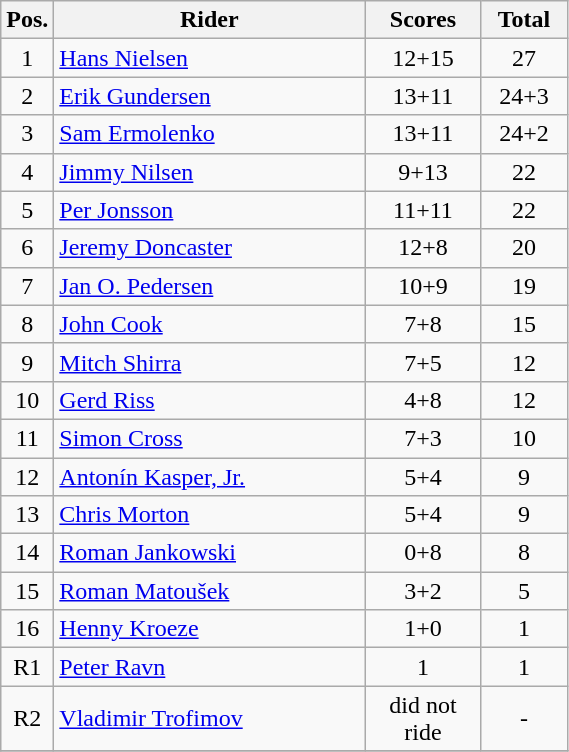<table class=wikitable>
<tr>
<th width=25px>Pos.</th>
<th width=200px>Rider</th>
<th width=70px>Scores</th>
<th width=50px>Total</th>
</tr>
<tr align=center >
<td>1</td>
<td align=left> <a href='#'>Hans Nielsen</a></td>
<td>12+15</td>
<td>27</td>
</tr>
<tr align=center >
<td>2</td>
<td align=left> <a href='#'>Erik Gundersen</a></td>
<td>13+11</td>
<td>24+3</td>
</tr>
<tr align=center >
<td>3</td>
<td align=left> <a href='#'>Sam Ermolenko</a></td>
<td>13+11</td>
<td>24+2</td>
</tr>
<tr align=center>
<td>4</td>
<td align=left> <a href='#'>Jimmy Nilsen</a></td>
<td>9+13</td>
<td>22</td>
</tr>
<tr align=center>
<td>5</td>
<td align=left> <a href='#'>Per Jonsson</a></td>
<td>11+11</td>
<td>22</td>
</tr>
<tr align=center>
<td>6</td>
<td align=left> <a href='#'>Jeremy Doncaster</a></td>
<td>12+8</td>
<td>20</td>
</tr>
<tr align=center>
<td>7</td>
<td align=left> <a href='#'>Jan O. Pedersen</a></td>
<td>10+9</td>
<td>19</td>
</tr>
<tr align=center>
<td>8</td>
<td align=left> <a href='#'>John Cook</a></td>
<td>7+8</td>
<td>15</td>
</tr>
<tr align=center>
<td>9</td>
<td align=left> <a href='#'>Mitch Shirra</a></td>
<td>7+5</td>
<td>12</td>
</tr>
<tr align=center>
<td>10</td>
<td align=left> <a href='#'>Gerd Riss</a></td>
<td>4+8</td>
<td>12</td>
</tr>
<tr align=center>
<td>11</td>
<td align=left> <a href='#'>Simon Cross</a></td>
<td>7+3</td>
<td>10</td>
</tr>
<tr align=center>
<td>12</td>
<td align=left> <a href='#'>Antonín Kasper, Jr.</a></td>
<td>5+4</td>
<td>9</td>
</tr>
<tr align=center>
<td>13</td>
<td align=left> <a href='#'>Chris Morton</a></td>
<td>5+4</td>
<td>9</td>
</tr>
<tr align=center>
<td>14</td>
<td align=left> <a href='#'>Roman Jankowski</a></td>
<td>0+8</td>
<td>8</td>
</tr>
<tr align=center>
<td>15</td>
<td align=left> <a href='#'>Roman Matoušek</a></td>
<td>3+2</td>
<td>5</td>
</tr>
<tr align=center>
<td>16</td>
<td align=left> <a href='#'>Henny Kroeze</a></td>
<td>1+0</td>
<td>1</td>
</tr>
<tr align=center>
<td>R1</td>
<td align=left> <a href='#'>Peter Ravn</a></td>
<td>1</td>
<td>1</td>
</tr>
<tr align=center>
<td>R2</td>
<td align=left> <a href='#'>Vladimir Trofimov</a></td>
<td>did not ride</td>
<td>-</td>
</tr>
<tr align=center>
</tr>
</table>
